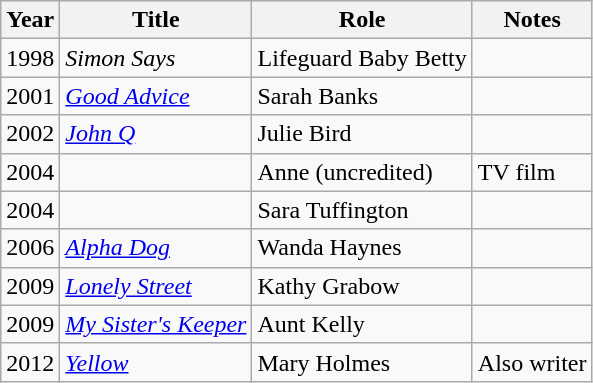<table class="wikitable sortable">
<tr>
<th>Year</th>
<th>Title</th>
<th>Role</th>
<th class="unsortable">Notes</th>
</tr>
<tr>
<td>1998</td>
<td><em>Simon Says</em></td>
<td>Lifeguard Baby Betty</td>
<td></td>
</tr>
<tr>
<td>2001</td>
<td><em><a href='#'>Good Advice</a></em></td>
<td>Sarah Banks</td>
<td></td>
</tr>
<tr>
<td>2002</td>
<td><em><a href='#'>John Q</a></em></td>
<td>Julie Bird</td>
<td></td>
</tr>
<tr>
<td>2004</td>
<td><em></em></td>
<td>Anne (uncredited)</td>
<td>TV film</td>
</tr>
<tr>
<td>2004</td>
<td><em></em></td>
<td>Sara Tuffington</td>
<td></td>
</tr>
<tr>
<td>2006</td>
<td><em><a href='#'>Alpha Dog</a></em></td>
<td>Wanda Haynes</td>
<td></td>
</tr>
<tr>
<td>2009</td>
<td><em><a href='#'>Lonely Street</a></em></td>
<td>Kathy Grabow</td>
<td></td>
</tr>
<tr>
<td>2009</td>
<td><em><a href='#'>My Sister's Keeper</a></em></td>
<td>Aunt Kelly</td>
<td></td>
</tr>
<tr>
<td>2012</td>
<td><em><a href='#'>Yellow</a></em></td>
<td>Mary Holmes</td>
<td>Also writer</td>
</tr>
</table>
